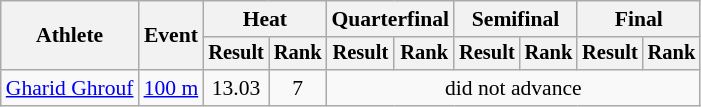<table class=wikitable style="font-size:90%">
<tr>
<th rowspan="2">Athlete</th>
<th rowspan="2">Event</th>
<th colspan="2">Heat</th>
<th colspan="2">Quarterfinal</th>
<th colspan="2">Semifinal</th>
<th colspan="2">Final</th>
</tr>
<tr style="font-size:95%">
<th>Result</th>
<th>Rank</th>
<th>Result</th>
<th>Rank</th>
<th>Result</th>
<th>Rank</th>
<th>Result</th>
<th>Rank</th>
</tr>
<tr align=center>
<td align=left><a href='#'>Gharid Ghrouf</a></td>
<td align=left><a href='#'>100 m</a></td>
<td>13.03</td>
<td>7</td>
<td colspan=6>did not advance</td>
</tr>
</table>
